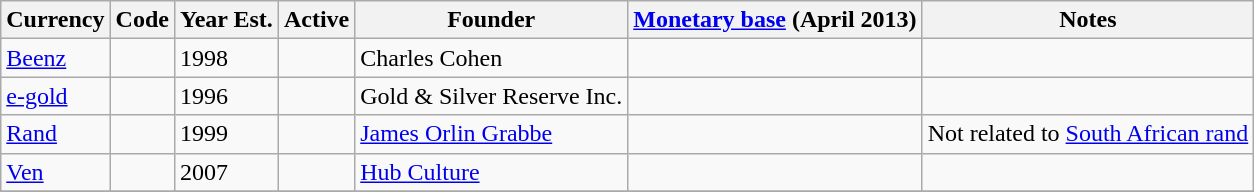<table class="wikitable sortable">
<tr>
<th>Currency</th>
<th>Code</th>
<th>Year Est.</th>
<th>Active</th>
<th>Founder</th>
<th><a href='#'>Monetary base</a> (April 2013)</th>
<th>Notes</th>
</tr>
<tr>
<td><a href='#'>Beenz</a></td>
<td></td>
<td>1998</td>
<td></td>
<td>Charles Cohen</td>
<td></td>
<td></td>
</tr>
<tr>
<td><a href='#'>e-gold</a></td>
<td></td>
<td>1996</td>
<td></td>
<td>Gold & Silver Reserve Inc.</td>
<td></td>
<td></td>
</tr>
<tr>
<td><a href='#'>Rand</a></td>
<td></td>
<td>1999</td>
<td></td>
<td><a href='#'>James Orlin Grabbe</a></td>
<td></td>
<td>Not related to <a href='#'>South African rand</a></td>
</tr>
<tr>
<td><a href='#'>Ven</a></td>
<td></td>
<td>2007</td>
<td></td>
<td><a href='#'>Hub Culture</a></td>
<td></td>
<td></td>
</tr>
<tr>
</tr>
</table>
